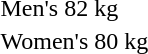<table>
<tr>
<td rowspan=2>Men's 82 kg</td>
<td rowspan=2></td>
<td rowspan=2></td>
<td></td>
</tr>
<tr>
<td></td>
</tr>
<tr>
<td rowspan=2>Women's 80 kg</td>
<td rowspan=2></td>
<td rowspan=2></td>
<td></td>
</tr>
<tr>
<td></td>
</tr>
</table>
